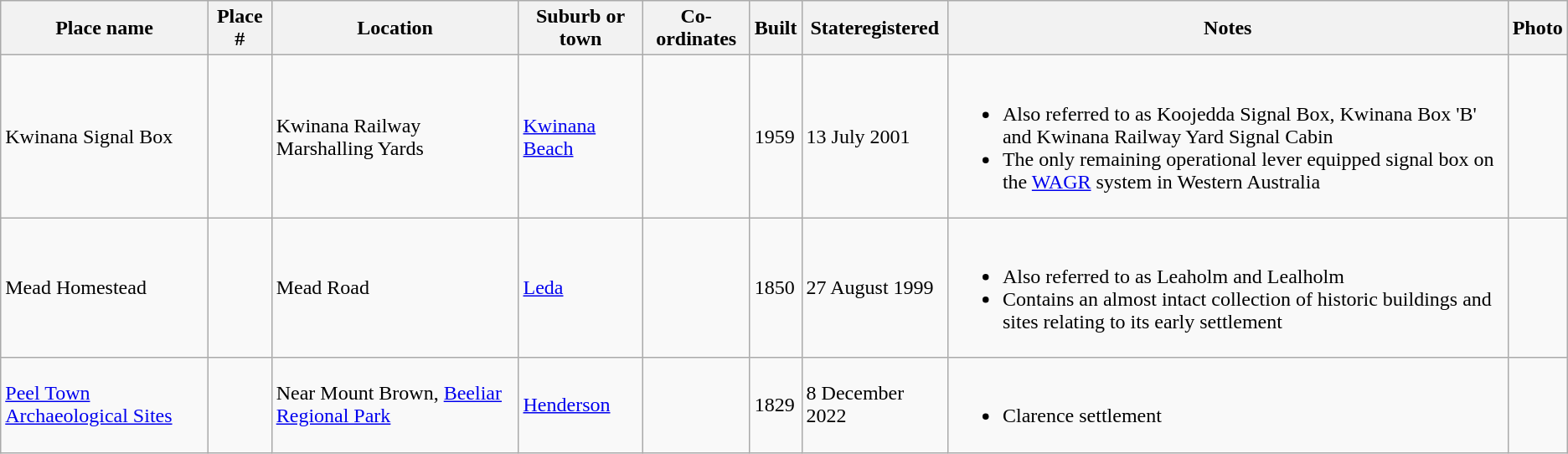<table class="wikitable sortable">
<tr>
<th>Place name</th>
<th>Place #</th>
<th>Location</th>
<th>Suburb or town</th>
<th>Co-ordinates</th>
<th>Built</th>
<th>Stateregistered</th>
<th class="unsortable">Notes</th>
<th class="unsortable">Photo</th>
</tr>
<tr>
<td>Kwinana Signal Box</td>
<td></td>
<td>Kwinana Railway Marshalling Yards</td>
<td><a href='#'>Kwinana Beach</a></td>
<td></td>
<td>1959</td>
<td>13 July 2001</td>
<td><br><ul><li>Also referred to as Koojedda Signal Box, Kwinana Box 'B' and Kwinana Railway Yard Signal Cabin</li><li>The only remaining operational lever equipped signal box on the <a href='#'>WAGR</a> system in Western Australia</li></ul></td>
<td></td>
</tr>
<tr>
<td>Mead Homestead</td>
<td></td>
<td>Mead Road</td>
<td><a href='#'>Leda</a></td>
<td></td>
<td>1850</td>
<td>27 August 1999</td>
<td><br><ul><li>Also referred to as Leaholm and Lealholm</li><li>Contains an almost intact collection of historic buildings and sites relating to its early settlement</li></ul></td>
<td></td>
</tr>
<tr>
<td><a href='#'>Peel Town Archaeological Sites</a></td>
<td></td>
<td>Near Mount Brown, <a href='#'>Beeliar Regional Park</a></td>
<td><a href='#'>Henderson</a></td>
<td></td>
<td>1829</td>
<td>8 December 2022</td>
<td><br><ul><li>Clarence settlement</li></ul></td>
<td></td>
</tr>
</table>
